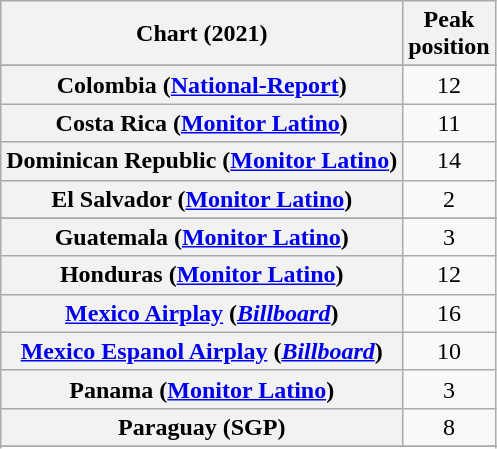<table class="wikitable sortable plainrowheaders" style="text-align:center">
<tr>
<th scope="col">Chart (2021)</th>
<th scope="col">Peak<br>position</th>
</tr>
<tr>
</tr>
<tr>
<th scope="row">Colombia (<a href='#'>National-Report</a>)</th>
<td>12</td>
</tr>
<tr>
<th scope="row">Costa Rica (<a href='#'>Monitor Latino</a>)</th>
<td>11</td>
</tr>
<tr>
<th scope="row">Dominican Republic (<a href='#'>Monitor Latino</a>)</th>
<td>14</td>
</tr>
<tr>
<th scope="row">El Salvador (<a href='#'>Monitor Latino</a>)</th>
<td>2</td>
</tr>
<tr>
</tr>
<tr>
<th scope="row">Guatemala (<a href='#'>Monitor Latino</a>)</th>
<td>3</td>
</tr>
<tr>
<th scope="row">Honduras (<a href='#'>Monitor Latino</a>)</th>
<td>12</td>
</tr>
<tr>
<th scope="row"><a href='#'>Mexico Airplay</a> (<em><a href='#'>Billboard</a></em>)</th>
<td>16</td>
</tr>
<tr>
<th scope="row"><a href='#'>Mexico Espanol Airplay</a> (<em><a href='#'>Billboard</a></em>)</th>
<td>10</td>
</tr>
<tr>
<th scope="row">Panama (<a href='#'>Monitor Latino</a>)</th>
<td>3</td>
</tr>
<tr>
<th scope="row">Paraguay (SGP)</th>
<td>8</td>
</tr>
<tr>
</tr>
<tr>
</tr>
<tr>
</tr>
<tr>
</tr>
<tr>
</tr>
<tr>
</tr>
</table>
